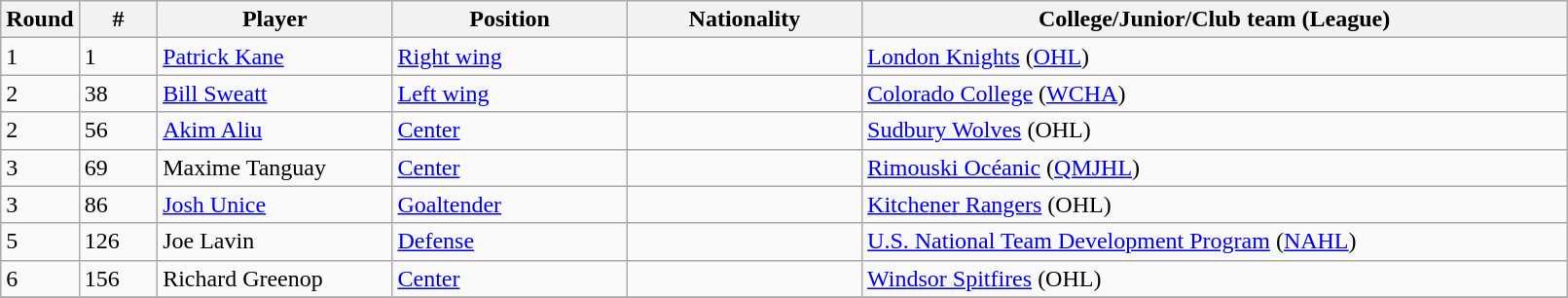<table class="wikitable">
<tr>
<th bgcolor="#DDDDFF" width="5%">Round</th>
<th bgcolor="#DDDDFF" width="5%">#</th>
<th bgcolor="#DDDDFF" width="15%">Player</th>
<th bgcolor="#DDDDFF" width="15%">Position</th>
<th bgcolor="#DDDDFF" width="15%">Nationality</th>
<th bgcolor="#DDDDFF" width="100%">College/Junior/Club team (League)</th>
</tr>
<tr>
<td>1</td>
<td>1</td>
<td><a href='#'>Patrick Kane</a></td>
<td><a href='#'>Right wing</a></td>
<td></td>
<td><a href='#'>London Knights</a> (<a href='#'>OHL</a>)</td>
</tr>
<tr>
<td>2</td>
<td>38</td>
<td><a href='#'>Bill Sweatt</a></td>
<td><a href='#'>Left wing</a></td>
<td></td>
<td><a href='#'>Colorado College</a> (<a href='#'>WCHA</a>)</td>
</tr>
<tr>
<td>2</td>
<td>56</td>
<td><a href='#'>Akim Aliu</a></td>
<td><a href='#'>Center</a></td>
<td></td>
<td><a href='#'>Sudbury Wolves</a> (OHL)</td>
</tr>
<tr>
<td>3</td>
<td>69</td>
<td>Maxime Tanguay</td>
<td><a href='#'>Center</a></td>
<td></td>
<td><a href='#'>Rimouski Océanic</a> (<a href='#'>QMJHL</a>)</td>
</tr>
<tr>
<td>3</td>
<td>86</td>
<td><a href='#'>Josh Unice</a></td>
<td><a href='#'>Goaltender</a></td>
<td></td>
<td><a href='#'>Kitchener Rangers</a> (OHL)</td>
</tr>
<tr>
<td>5</td>
<td>126</td>
<td>Joe Lavin</td>
<td><a href='#'>Defense</a></td>
<td></td>
<td><a href='#'>U.S. National Team Development Program</a> (<a href='#'>NAHL</a>)</td>
</tr>
<tr>
<td>6</td>
<td>156</td>
<td>Richard Greenop</td>
<td><a href='#'>Center</a></td>
<td></td>
<td><a href='#'>Windsor Spitfires</a> (OHL)</td>
</tr>
<tr>
</tr>
</table>
